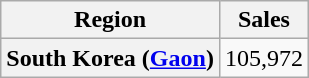<table class="wikitable plainrowheaders" style="text-align:center;">
<tr>
<th>Region</th>
<th>Sales</th>
</tr>
<tr>
<th scope=row>South Korea (<a href='#'>Gaon</a>)</th>
<td align="center">105,972</td>
</tr>
</table>
